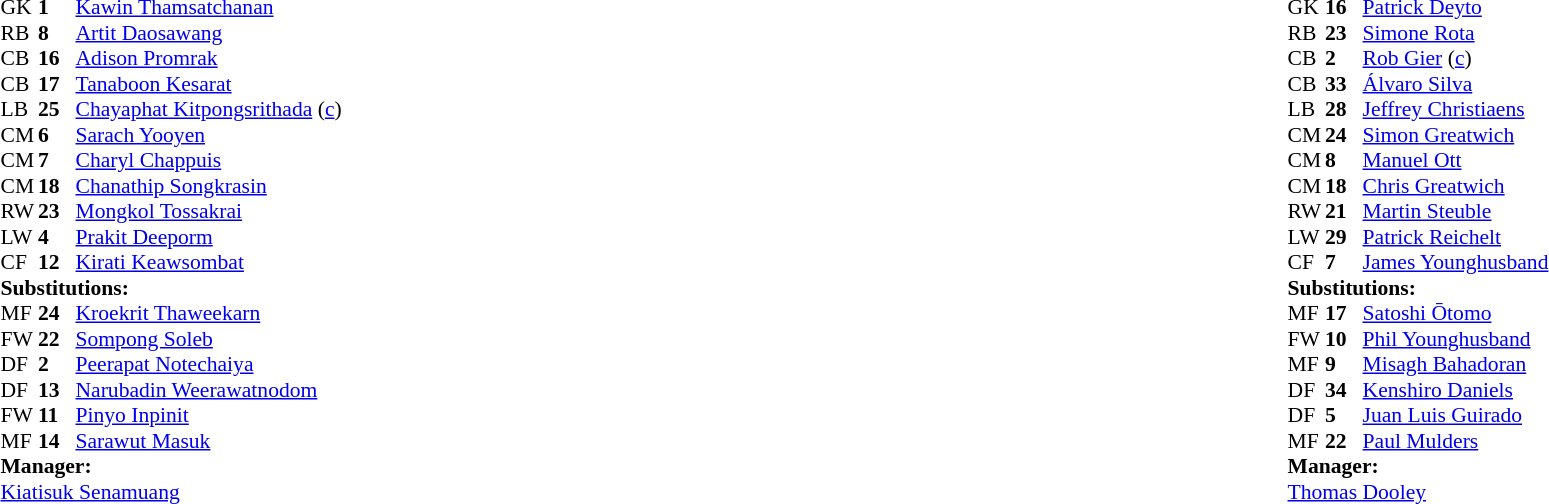<table width="100%">
<tr>
<td valign="top" width="40%"><br><table style="font-size:90%;" cellspacing="0" cellpadding="0">
<tr>
<th width="25"></th>
<th width="25"></th>
</tr>
<tr>
<td>GK</td>
<td><strong>1</strong></td>
<td><a href='#'>Kawin Thamsatchanan</a></td>
</tr>
<tr>
<td>RB</td>
<td><strong>8</strong></td>
<td><a href='#'>Artit Daosawang</a></td>
<td></td>
<td></td>
</tr>
<tr>
<td>CB</td>
<td><strong>16</strong></td>
<td><a href='#'>Adison Promrak</a></td>
</tr>
<tr>
<td>CB</td>
<td><strong>17</strong></td>
<td><a href='#'>Tanaboon Kesarat</a></td>
</tr>
<tr>
<td>LB</td>
<td><strong>25</strong></td>
<td><a href='#'>Chayaphat Kitpongsrithada</a> (<a href='#'>c</a>)</td>
<td></td>
<td></td>
</tr>
<tr>
<td>CM</td>
<td><strong>6</strong></td>
<td><a href='#'>Sarach Yooyen</a></td>
<td></td>
</tr>
<tr>
<td>CM</td>
<td><strong>7</strong></td>
<td><a href='#'>Charyl Chappuis</a></td>
</tr>
<tr>
<td>CM</td>
<td><strong>18</strong></td>
<td><a href='#'>Chanathip Songkrasin</a></td>
<td></td>
<td></td>
</tr>
<tr>
<td>RW</td>
<td><strong>23</strong></td>
<td><a href='#'>Mongkol Tossakrai</a></td>
<td></td>
<td></td>
</tr>
<tr>
<td>LW</td>
<td><strong>4</strong></td>
<td><a href='#'>Prakit Deeporm</a></td>
<td></td>
<td></td>
</tr>
<tr>
<td>CF</td>
<td><strong>12</strong></td>
<td><a href='#'>Kirati Keawsombat</a></td>
<td></td>
<td></td>
</tr>
<tr>
<td colspan=3><strong>Substitutions:</strong></td>
</tr>
<tr>
<td>MF</td>
<td><strong>24</strong></td>
<td><a href='#'>Kroekrit Thaweekarn</a></td>
<td></td>
<td></td>
</tr>
<tr>
<td>FW</td>
<td><strong>22</strong></td>
<td><a href='#'>Sompong Soleb</a></td>
<td></td>
<td></td>
</tr>
<tr>
<td>DF</td>
<td><strong>2</strong></td>
<td><a href='#'>Peerapat Notechaiya</a></td>
<td></td>
<td></td>
</tr>
<tr>
<td>DF</td>
<td><strong>13</strong></td>
<td><a href='#'>Narubadin Weerawatnodom</a></td>
<td></td>
<td></td>
</tr>
<tr>
<td>FW</td>
<td><strong>11</strong></td>
<td><a href='#'>Pinyo Inpinit</a></td>
<td></td>
<td></td>
</tr>
<tr>
<td>MF</td>
<td><strong>14</strong></td>
<td><a href='#'>Sarawut Masuk</a></td>
<td></td>
<td></td>
</tr>
<tr>
<td colspan=3><strong>Manager:</strong></td>
</tr>
<tr>
<td colspan=4> <a href='#'>Kiatisuk Senamuang</a></td>
</tr>
</table>
</td>
<td valign="top"></td>
<td valign="top" width="50%"><br><table style="font-size:90%;" cellspacing="0" cellpadding="0" align="center">
<tr>
<th width=25></th>
<th width=25></th>
</tr>
<tr>
<td>GK</td>
<td><strong>16</strong></td>
<td><a href='#'>Patrick Deyto</a></td>
</tr>
<tr>
<td>RB</td>
<td><strong>23</strong></td>
<td><a href='#'>Simone Rota</a></td>
</tr>
<tr>
<td>CB</td>
<td><strong>2</strong></td>
<td><a href='#'>Rob Gier</a> (<a href='#'>c</a>)</td>
<td></td>
<td></td>
</tr>
<tr>
<td>CB</td>
<td><strong>33</strong></td>
<td><a href='#'>Álvaro Silva</a></td>
</tr>
<tr>
<td>LB</td>
<td><strong>28</strong></td>
<td><a href='#'>Jeffrey Christiaens</a></td>
<td></td>
<td></td>
</tr>
<tr>
<td>CM</td>
<td><strong>24</strong></td>
<td><a href='#'>Simon Greatwich</a></td>
<td></td>
<td></td>
</tr>
<tr>
<td>CM</td>
<td><strong>8</strong></td>
<td><a href='#'>Manuel Ott</a></td>
<td></td>
<td></td>
</tr>
<tr>
<td>CM</td>
<td><strong>18</strong></td>
<td><a href='#'>Chris Greatwich</a></td>
</tr>
<tr>
<td>RW</td>
<td><strong>21</strong></td>
<td><a href='#'>Martin Steuble</a></td>
<td></td>
</tr>
<tr>
<td>LW</td>
<td><strong>29</strong></td>
<td><a href='#'>Patrick Reichelt</a></td>
<td></td>
<td></td>
</tr>
<tr>
<td>CF</td>
<td><strong>7</strong></td>
<td><a href='#'>James Younghusband</a></td>
<td></td>
<td></td>
</tr>
<tr>
<td colspan=3><strong>Substitutions:</strong></td>
</tr>
<tr>
<td>MF</td>
<td><strong>17</strong></td>
<td><a href='#'>Satoshi Ōtomo</a></td>
<td></td>
<td></td>
</tr>
<tr>
<td>FW</td>
<td><strong>10</strong></td>
<td><a href='#'>Phil Younghusband</a></td>
<td></td>
<td></td>
</tr>
<tr>
<td>MF</td>
<td><strong>9</strong></td>
<td><a href='#'>Misagh Bahadoran</a></td>
<td></td>
<td></td>
</tr>
<tr>
<td>DF</td>
<td><strong>34</strong></td>
<td><a href='#'>Kenshiro Daniels</a></td>
<td></td>
<td></td>
</tr>
<tr>
<td>DF</td>
<td><strong>5</strong></td>
<td><a href='#'>Juan Luis Guirado</a></td>
<td></td>
<td></td>
</tr>
<tr>
<td>MF</td>
<td><strong>22</strong></td>
<td><a href='#'>Paul Mulders</a></td>
<td></td>
<td></td>
</tr>
<tr>
<td colspan=3><strong>Manager:</strong></td>
</tr>
<tr>
<td colspan=4> <a href='#'>Thomas Dooley</a></td>
</tr>
</table>
</td>
</tr>
</table>
